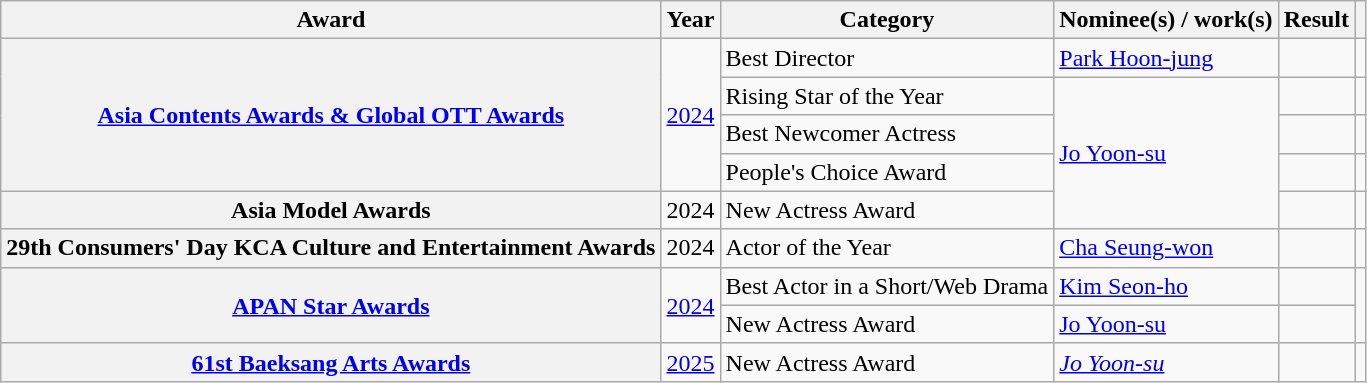<table class="wikitable plainrowheaders sortable">
<tr>
<th scope="col">Award</th>
<th scope="col">Year</th>
<th scope="col">Category</th>
<th scope="col">Nominee(s) / work(s)</th>
<th scope="col">Result</th>
<th scope="col" class="unsortable"></th>
</tr>
<tr>
<th rowspan="4" scope="row"><a href='#'>Asia Contents Awards & Global OTT Awards</a></th>
<td rowspan="4" style="text-align:center"><a href='#'>2024</a></td>
<td>Best Director</td>
<td><a href='#'>Park Hoon-jung</a></td>
<td></td>
<td style="text-align:center"></td>
</tr>
<tr>
<td>Rising Star of the Year</td>
<td rowspan="4"><a href='#'>Jo Yoon-su</a></td>
<td></td>
<td style="text-align:center"></td>
</tr>
<tr>
<td>Best Newcomer Actress</td>
<td></td>
<td style="text-align:center"></td>
</tr>
<tr>
<td>People's Choice Award</td>
<td></td>
<td style="text-align:center"></td>
</tr>
<tr>
<th scope="row">Asia Model Awards</th>
<td style="text-align:center">2024</td>
<td>New Actress Award</td>
<td></td>
<td style="text-align:center"></td>
</tr>
<tr>
<th scope="row">29th Consumers' Day KCA Culture and Entertainment Awards</th>
<td style="text-align:center">2024</td>
<td>Actor of the Year</td>
<td><a href='#'>Cha Seung-won</a></td>
<td></td>
<td style="text-align:center"></td>
</tr>
<tr>
<th rowspan="2" scope="row"><a href='#'>APAN Star Awards</a></th>
<td rowspan="2" style="text-align:center"><a href='#'>2024</a></td>
<td>Best Actor in a Short/Web Drama</td>
<td><a href='#'>Kim Seon-ho</a></td>
<td></td>
<td rowspan="2" style="text-align:center"></td>
</tr>
<tr>
<td>New Actress Award</td>
<td><a href='#'>Jo Yoon-su</a></td>
<td></td>
</tr>
<tr>
<th scope="row"><a href='#'>61st Baeksang Arts Awards</a></th>
<td style="text-align:center"><a href='#'>2025</a></td>
<td>New Actress Award</td>
<td><em><a href='#'>Jo Yoon-su</a></em></td>
<td></td>
<td style="text-align:center"></td>
</tr>
</table>
